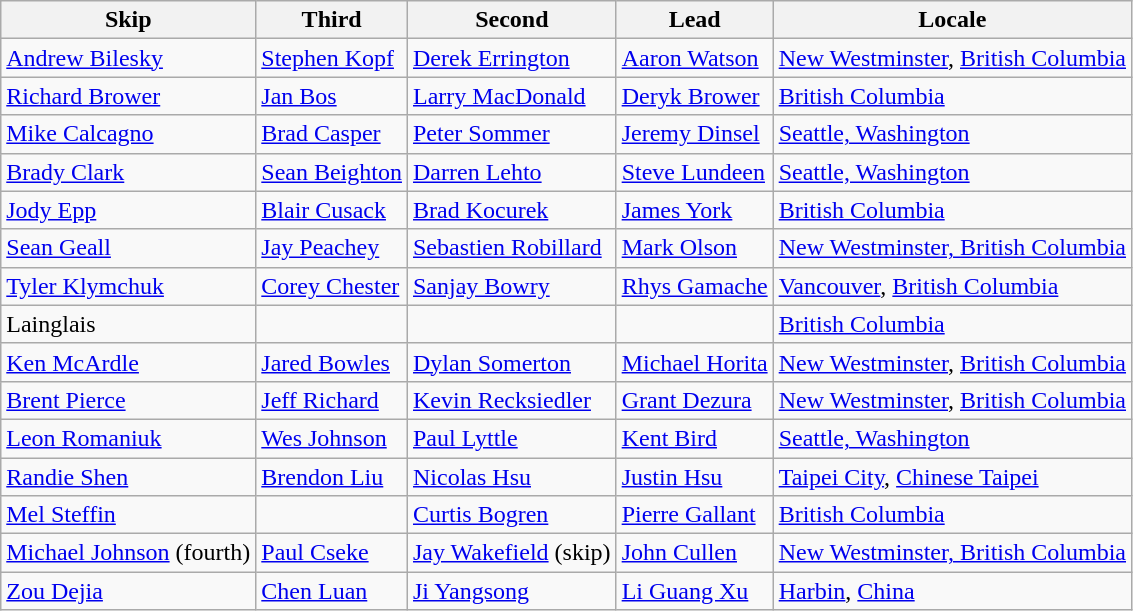<table class=wikitable>
<tr>
<th>Skip</th>
<th>Third</th>
<th>Second</th>
<th>Lead</th>
<th>Locale</th>
</tr>
<tr>
<td><a href='#'>Andrew Bilesky</a></td>
<td><a href='#'>Stephen Kopf</a></td>
<td><a href='#'>Derek Errington</a></td>
<td><a href='#'>Aaron Watson</a></td>
<td> <a href='#'>New Westminster</a>, <a href='#'>British Columbia</a></td>
</tr>
<tr>
<td><a href='#'>Richard Brower</a></td>
<td><a href='#'>Jan Bos</a></td>
<td><a href='#'>Larry MacDonald</a></td>
<td><a href='#'>Deryk Brower</a></td>
<td> <a href='#'>British Columbia</a></td>
</tr>
<tr>
<td><a href='#'>Mike Calcagno</a></td>
<td><a href='#'>Brad Casper</a></td>
<td><a href='#'>Peter Sommer</a></td>
<td><a href='#'>Jeremy Dinsel</a></td>
<td> <a href='#'>Seattle, Washington</a></td>
</tr>
<tr>
<td><a href='#'>Brady Clark</a></td>
<td><a href='#'>Sean Beighton</a></td>
<td><a href='#'>Darren Lehto</a></td>
<td><a href='#'>Steve Lundeen</a></td>
<td> <a href='#'>Seattle, Washington</a></td>
</tr>
<tr>
<td><a href='#'>Jody Epp</a></td>
<td><a href='#'>Blair Cusack</a></td>
<td><a href='#'>Brad Kocurek</a></td>
<td><a href='#'>James York</a></td>
<td> <a href='#'>British Columbia</a></td>
</tr>
<tr>
<td><a href='#'>Sean Geall</a></td>
<td><a href='#'>Jay Peachey</a></td>
<td><a href='#'>Sebastien Robillard</a></td>
<td><a href='#'>Mark Olson</a></td>
<td> <a href='#'>New Westminster, British Columbia</a></td>
</tr>
<tr>
<td><a href='#'>Tyler Klymchuk</a></td>
<td><a href='#'>Corey Chester</a></td>
<td><a href='#'>Sanjay Bowry</a></td>
<td><a href='#'>Rhys Gamache</a></td>
<td> <a href='#'>Vancouver</a>, <a href='#'>British Columbia</a></td>
</tr>
<tr>
<td>Lainglais</td>
<td></td>
<td></td>
<td></td>
<td> <a href='#'>British Columbia</a></td>
</tr>
<tr>
<td><a href='#'>Ken McArdle</a></td>
<td><a href='#'>Jared Bowles</a></td>
<td><a href='#'>Dylan Somerton</a></td>
<td><a href='#'>Michael Horita</a></td>
<td> <a href='#'>New Westminster</a>, <a href='#'>British Columbia</a></td>
</tr>
<tr>
<td><a href='#'>Brent Pierce</a></td>
<td><a href='#'>Jeff Richard</a></td>
<td><a href='#'>Kevin Recksiedler</a></td>
<td><a href='#'>Grant Dezura</a></td>
<td> <a href='#'>New Westminster</a>, <a href='#'>British Columbia</a></td>
</tr>
<tr>
<td><a href='#'>Leon Romaniuk</a></td>
<td><a href='#'>Wes Johnson</a></td>
<td><a href='#'>Paul Lyttle</a></td>
<td><a href='#'>Kent Bird</a></td>
<td> <a href='#'>Seattle, Washington</a></td>
</tr>
<tr>
<td><a href='#'>Randie Shen</a></td>
<td><a href='#'>Brendon Liu</a></td>
<td><a href='#'>Nicolas Hsu</a></td>
<td><a href='#'>Justin Hsu</a></td>
<td> <a href='#'>Taipei City</a>, <a href='#'>Chinese Taipei</a></td>
</tr>
<tr>
<td><a href='#'>Mel Steffin</a></td>
<td></td>
<td><a href='#'>Curtis Bogren</a></td>
<td><a href='#'>Pierre Gallant</a></td>
<td> <a href='#'>British Columbia</a></td>
</tr>
<tr>
<td><a href='#'>Michael Johnson</a> (fourth)</td>
<td><a href='#'>Paul Cseke</a></td>
<td><a href='#'>Jay Wakefield</a> (skip)</td>
<td><a href='#'>John Cullen</a></td>
<td> <a href='#'>New Westminster, British Columbia</a></td>
</tr>
<tr>
<td><a href='#'>Zou Dejia</a></td>
<td><a href='#'>Chen Luan</a></td>
<td><a href='#'>Ji Yangsong</a></td>
<td><a href='#'>Li Guang Xu</a></td>
<td> <a href='#'>Harbin</a>, <a href='#'>China</a></td>
</tr>
</table>
